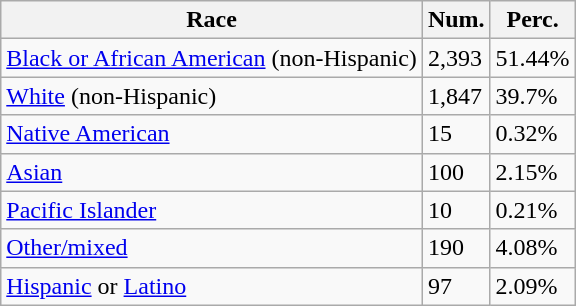<table class="wikitable">
<tr>
<th>Race</th>
<th>Num.</th>
<th>Perc.</th>
</tr>
<tr>
<td><a href='#'>Black or African American</a> (non-Hispanic)</td>
<td>2,393</td>
<td>51.44%</td>
</tr>
<tr>
<td><a href='#'>White</a> (non-Hispanic)</td>
<td>1,847</td>
<td>39.7%</td>
</tr>
<tr>
<td><a href='#'>Native American</a></td>
<td>15</td>
<td>0.32%</td>
</tr>
<tr>
<td><a href='#'>Asian</a></td>
<td>100</td>
<td>2.15%</td>
</tr>
<tr>
<td><a href='#'>Pacific Islander</a></td>
<td>10</td>
<td>0.21%</td>
</tr>
<tr>
<td><a href='#'>Other/mixed</a></td>
<td>190</td>
<td>4.08%</td>
</tr>
<tr>
<td><a href='#'>Hispanic</a> or <a href='#'>Latino</a></td>
<td>97</td>
<td>2.09%</td>
</tr>
</table>
